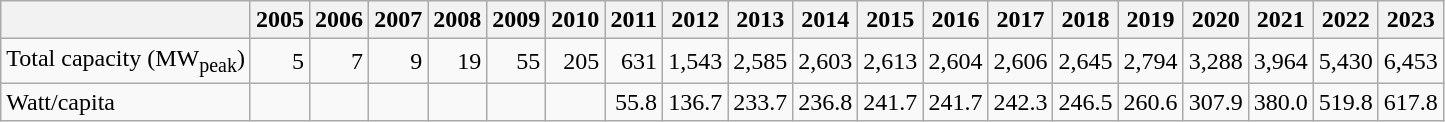<table class="wikitable unsortable" style="text-align:right;">
<tr>
<th></th>
<th>2005</th>
<th>2006</th>
<th>2007</th>
<th>2008</th>
<th>2009</th>
<th>2010</th>
<th>2011</th>
<th>2012</th>
<th>2013</th>
<th>2014</th>
<th>2015</th>
<th>2016</th>
<th>2017</th>
<th>2018</th>
<th>2019</th>
<th>2020</th>
<th>2021</th>
<th>2022</th>
<th>2023</th>
</tr>
<tr align=right>
<td align=left>Total capacity (MW<sub>peak</sub>)</td>
<td>5</td>
<td>7</td>
<td>9</td>
<td>19</td>
<td>55</td>
<td>205</td>
<td>631</td>
<td>1,543</td>
<td>2,585</td>
<td>2,603</td>
<td>2,613</td>
<td>2,604</td>
<td>2,606</td>
<td>2,645</td>
<td>2,794</td>
<td>3,288</td>
<td>3,964</td>
<td>5,430</td>
<td>6,453</td>
</tr>
<tr align=right>
<td align=left>Watt/capita</td>
<td></td>
<td></td>
<td></td>
<td></td>
<td></td>
<td></td>
<td>55.8</td>
<td>136.7</td>
<td>233.7</td>
<td>236.8</td>
<td>241.7</td>
<td>241.7</td>
<td>242.3</td>
<td>246.5</td>
<td>260.6</td>
<td>307.9</td>
<td>380.0</td>
<td>519.8</td>
<td>617.8</td>
</tr>
</table>
